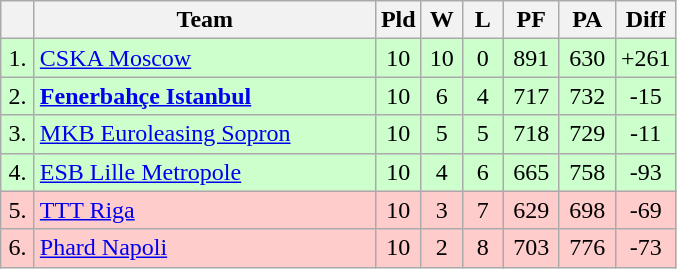<table class=wikitable style="text-align:center">
<tr>
<th width=15></th>
<th width=220>Team</th>
<th width=20>Pld</th>
<th width=20>W</th>
<th width=20>L</th>
<th width=30>PF</th>
<th width=30>PA</th>
<th width=30>Diff</th>
</tr>
<tr style="background: #ccffcc;">
<td>1.</td>
<td align=left> <a href='#'>CSKA Moscow</a></td>
<td>10</td>
<td>10</td>
<td>0</td>
<td>891</td>
<td>630</td>
<td>+261</td>
</tr>
<tr style="background: #ccffcc;">
<td>2.</td>
<td align=left> <strong><a href='#'>Fenerbahçe Istanbul</a></strong></td>
<td>10</td>
<td>6</td>
<td>4</td>
<td>717</td>
<td>732</td>
<td>-15</td>
</tr>
<tr style="background: #ccffcc;">
<td>3.</td>
<td align=left> <a href='#'>MKB Euroleasing Sopron</a></td>
<td>10</td>
<td>5</td>
<td>5</td>
<td>718</td>
<td>729</td>
<td>-11</td>
</tr>
<tr style="background: #ccffcc;">
<td>4.</td>
<td align=left> <a href='#'>ESB Lille Metropole</a></td>
<td>10</td>
<td>4</td>
<td>6</td>
<td>665</td>
<td>758</td>
<td>-93</td>
</tr>
<tr style="background: #ffcccc;">
<td>5.</td>
<td align=left> <a href='#'>TTT Riga</a></td>
<td>10</td>
<td>3</td>
<td>7</td>
<td>629</td>
<td>698</td>
<td>-69</td>
</tr>
<tr style="background: #ffcccc;">
<td>6.</td>
<td align=left> <a href='#'>Phard Napoli</a></td>
<td>10</td>
<td>2</td>
<td>8</td>
<td>703</td>
<td>776</td>
<td>-73</td>
</tr>
</table>
